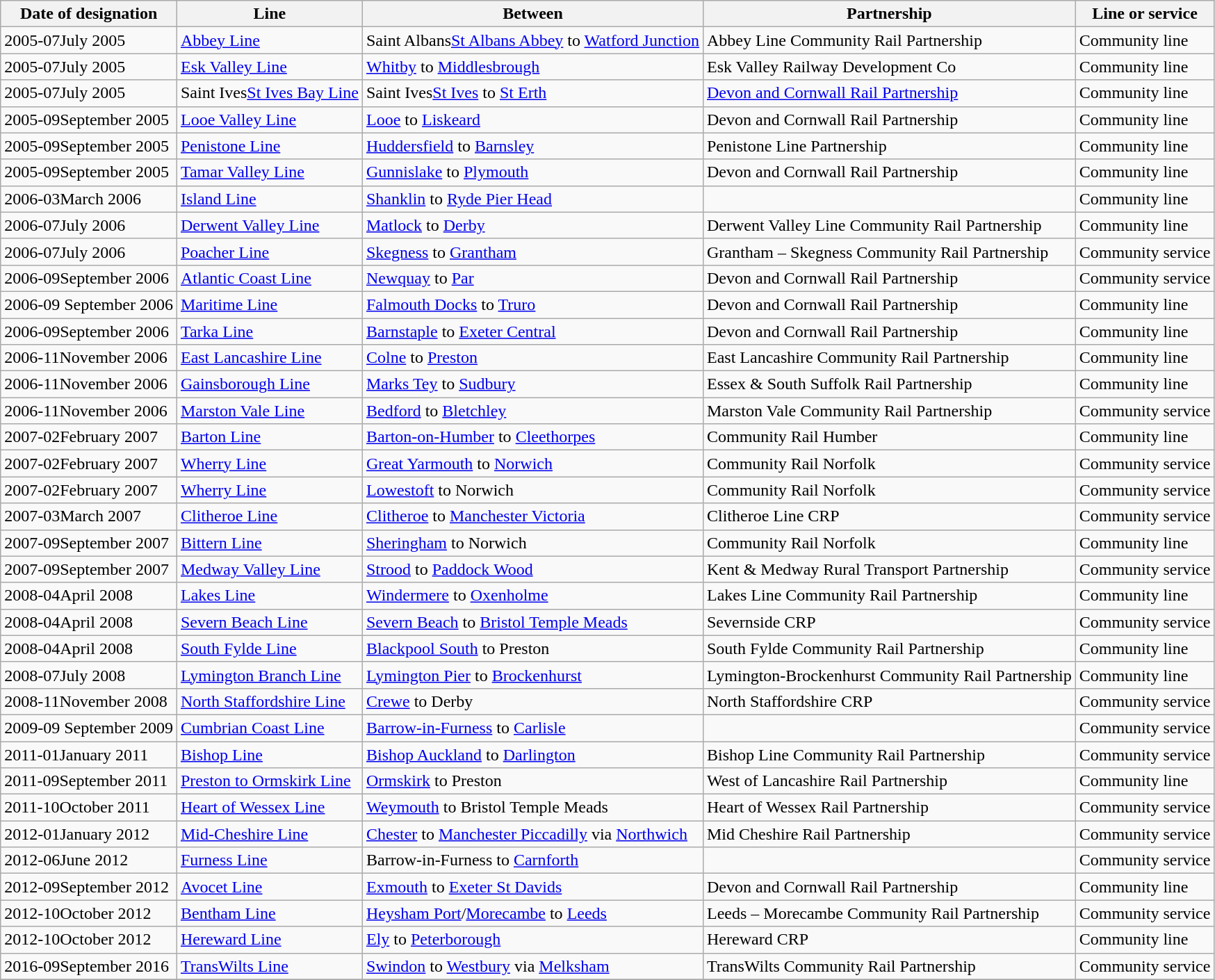<table class="wikitable sortable">
<tr>
<th>Date of designation</th>
<th>Line</th>
<th>Between</th>
<th>Partnership</th>
<th>Line or service</th>
</tr>
<tr>
<td><span>2005-07</span>July 2005</td>
<td><a href='#'>Abbey Line</a></td>
<td><span>Saint Albans</span><a href='#'>St Albans Abbey</a> to <a href='#'>Watford Junction</a></td>
<td>Abbey Line Community Rail Partnership</td>
<td>Community line</td>
</tr>
<tr>
<td><span>2005-07</span>July 2005</td>
<td><a href='#'>Esk Valley Line</a></td>
<td><a href='#'>Whitby</a> to <a href='#'>Middlesbrough</a></td>
<td>Esk Valley Railway Development Co</td>
<td>Community line</td>
</tr>
<tr>
<td><span>2005-07</span>July 2005</td>
<td><span>Saint Ives</span><a href='#'>St Ives Bay Line</a></td>
<td><span>Saint Ives</span><a href='#'>St Ives</a> to <a href='#'>St Erth</a></td>
<td><a href='#'>Devon and Cornwall Rail Partnership</a></td>
<td>Community line</td>
</tr>
<tr>
<td><span>2005-09</span>September 2005</td>
<td><a href='#'>Looe Valley Line</a></td>
<td><a href='#'>Looe</a> to <a href='#'>Liskeard</a></td>
<td>Devon and Cornwall Rail Partnership</td>
<td>Community line</td>
</tr>
<tr>
<td><span>2005-09</span>September 2005</td>
<td><a href='#'>Penistone Line</a></td>
<td><a href='#'>Huddersfield</a> to <a href='#'>Barnsley</a></td>
<td>Penistone Line Partnership</td>
<td>Community line</td>
</tr>
<tr>
<td><span>2005-09</span>September 2005</td>
<td><a href='#'>Tamar Valley Line</a></td>
<td><a href='#'>Gunnislake</a> to <a href='#'>Plymouth</a></td>
<td>Devon and Cornwall Rail Partnership</td>
<td>Community line</td>
</tr>
<tr>
<td><span>2006-03</span>March 2006</td>
<td><a href='#'>Island Line</a></td>
<td><a href='#'>Shanklin</a> to <a href='#'>Ryde Pier Head</a></td>
<td></td>
<td>Community line</td>
</tr>
<tr>
<td><span>2006-07</span>July 2006</td>
<td><a href='#'>Derwent Valley Line</a></td>
<td><a href='#'>Matlock</a> to <a href='#'>Derby</a></td>
<td>Derwent Valley Line Community Rail Partnership</td>
<td>Community line</td>
</tr>
<tr>
<td><span>2006-07</span>July 2006</td>
<td><a href='#'>Poacher Line</a></td>
<td><a href='#'>Skegness</a> to <a href='#'>Grantham</a></td>
<td>Grantham – Skegness Community Rail Partnership</td>
<td>Community service</td>
</tr>
<tr>
<td><span>2006-09</span>September 2006</td>
<td><a href='#'>Atlantic Coast Line</a></td>
<td><a href='#'>Newquay</a> to <a href='#'>Par</a></td>
<td>Devon and Cornwall Rail Partnership</td>
<td>Community service</td>
</tr>
<tr>
<td><span>2006-09</span> September 2006</td>
<td><a href='#'>Maritime Line</a></td>
<td><a href='#'>Falmouth Docks</a> to <a href='#'>Truro</a></td>
<td>Devon and Cornwall Rail Partnership</td>
<td>Community line</td>
</tr>
<tr>
<td><span>2006-09</span>September 2006</td>
<td><a href='#'>Tarka Line</a></td>
<td><a href='#'>Barnstaple</a> to <a href='#'>Exeter Central</a></td>
<td>Devon and Cornwall Rail Partnership</td>
<td>Community line</td>
</tr>
<tr>
<td><span>2006-11</span>November 2006</td>
<td><a href='#'>East Lancashire Line</a></td>
<td><a href='#'>Colne</a> to <a href='#'>Preston</a></td>
<td>East Lancashire Community Rail Partnership</td>
<td>Community line</td>
</tr>
<tr>
<td><span>2006-11</span>November 2006</td>
<td><a href='#'>Gainsborough Line</a></td>
<td><a href='#'>Marks Tey</a> to <a href='#'>Sudbury</a></td>
<td>Essex & South Suffolk Rail Partnership</td>
<td>Community line</td>
</tr>
<tr>
<td><span>2006-11</span>November 2006</td>
<td><a href='#'>Marston Vale Line</a></td>
<td><a href='#'>Bedford</a> to <a href='#'>Bletchley</a></td>
<td>Marston Vale Community Rail Partnership</td>
<td>Community service</td>
</tr>
<tr>
<td><span>2007-02</span>February 2007</td>
<td><a href='#'>Barton Line</a></td>
<td><a href='#'>Barton-on-Humber</a> to <a href='#'>Cleethorpes</a></td>
<td>Community Rail Humber</td>
<td>Community line</td>
</tr>
<tr>
<td><span>2007-02</span>February 2007</td>
<td><a href='#'>Wherry Line</a></td>
<td><a href='#'>Great Yarmouth</a> to <a href='#'>Norwich</a></td>
<td>Community Rail Norfolk</td>
<td>Community service</td>
</tr>
<tr>
<td><span>2007-02</span>February 2007</td>
<td><a href='#'>Wherry Line</a></td>
<td><a href='#'>Lowestoft</a> to Norwich</td>
<td>Community Rail Norfolk</td>
<td>Community service</td>
</tr>
<tr>
<td><span>2007-03</span>March 2007</td>
<td><a href='#'>Clitheroe Line</a></td>
<td><a href='#'>Clitheroe</a> to <a href='#'>Manchester Victoria</a></td>
<td>Clitheroe Line CRP</td>
<td>Community service</td>
</tr>
<tr>
<td><span>2007-09</span>September 2007</td>
<td><a href='#'>Bittern Line</a></td>
<td><a href='#'>Sheringham</a> to Norwich</td>
<td>Community Rail Norfolk</td>
<td>Community line</td>
</tr>
<tr>
<td><span>2007-09</span>September 2007</td>
<td><a href='#'>Medway Valley Line</a></td>
<td><a href='#'>Strood</a> to <a href='#'>Paddock Wood</a></td>
<td>Kent & Medway Rural Transport Partnership</td>
<td>Community service</td>
</tr>
<tr>
<td><span>2008-04</span>April 2008</td>
<td><a href='#'>Lakes Line</a></td>
<td><a href='#'>Windermere</a> to <a href='#'>Oxenholme</a></td>
<td>Lakes Line Community Rail Partnership</td>
<td>Community line</td>
</tr>
<tr>
<td><span>2008-04</span>April 2008</td>
<td><a href='#'>Severn Beach Line</a></td>
<td><a href='#'>Severn Beach</a> to <a href='#'>Bristol Temple Meads</a></td>
<td>Severnside CRP</td>
<td>Community service</td>
</tr>
<tr>
<td><span>2008-04</span>April 2008</td>
<td><a href='#'>South Fylde Line</a></td>
<td><a href='#'>Blackpool South</a> to Preston</td>
<td>South Fylde Community Rail Partnership</td>
<td>Community line</td>
</tr>
<tr>
<td><span>2008-07</span>July 2008</td>
<td><a href='#'>Lymington Branch Line</a></td>
<td><a href='#'>Lymington Pier</a> to <a href='#'>Brockenhurst</a></td>
<td>Lymington-Brockenhurst Community Rail Partnership</td>
<td>Community line</td>
</tr>
<tr>
<td><span>2008-11</span>November 2008</td>
<td><a href='#'>North Staffordshire Line</a></td>
<td><a href='#'>Crewe</a> to Derby</td>
<td>North Staffordshire CRP</td>
<td>Community service</td>
</tr>
<tr>
<td><span>2009-09</span> September 2009</td>
<td><a href='#'>Cumbrian Coast Line</a></td>
<td><a href='#'>Barrow-in-Furness</a> to <a href='#'>Carlisle</a></td>
<td></td>
<td>Community service</td>
</tr>
<tr>
<td><span>2011-01</span>January 2011</td>
<td><a href='#'>Bishop Line</a></td>
<td><a href='#'>Bishop Auckland</a> to <a href='#'>Darlington</a></td>
<td>Bishop Line Community Rail Partnership</td>
<td>Community service</td>
</tr>
<tr>
<td><span>2011-09</span>September 2011</td>
<td><a href='#'>Preston to Ormskirk Line</a></td>
<td><a href='#'>Ormskirk</a> to Preston</td>
<td>West of Lancashire Rail Partnership</td>
<td>Community line</td>
</tr>
<tr>
<td><span>2011-10</span>October 2011</td>
<td><a href='#'>Heart of Wessex Line</a></td>
<td><a href='#'>Weymouth</a> to Bristol Temple Meads</td>
<td>Heart of Wessex Rail Partnership</td>
<td>Community service</td>
</tr>
<tr>
<td><span>2012-01</span>January 2012</td>
<td><a href='#'>Mid-Cheshire Line</a></td>
<td><a href='#'>Chester</a> to <a href='#'>Manchester Piccadilly</a> via <a href='#'>Northwich</a></td>
<td>Mid Cheshire Rail Partnership</td>
<td>Community service</td>
</tr>
<tr>
<td><span>2012-06</span>June 2012</td>
<td><a href='#'>Furness Line</a></td>
<td>Barrow-in-Furness to <a href='#'>Carnforth</a></td>
<td></td>
<td>Community service</td>
</tr>
<tr>
<td><span>2012-09</span>September 2012</td>
<td><a href='#'>Avocet Line</a></td>
<td><a href='#'>Exmouth</a> to <a href='#'>Exeter St Davids</a></td>
<td>Devon and Cornwall Rail Partnership</td>
<td>Community line</td>
</tr>
<tr>
<td><span>2012-10</span>October 2012</td>
<td><a href='#'>Bentham Line</a></td>
<td><a href='#'>Heysham Port</a>/<a href='#'>Morecambe</a> to <a href='#'>Leeds</a></td>
<td>Leeds – Morecambe Community Rail Partnership</td>
<td>Community service</td>
</tr>
<tr>
<td><span>2012-10</span>October 2012</td>
<td><a href='#'>Hereward Line</a></td>
<td><a href='#'>Ely</a> to <a href='#'>Peterborough</a></td>
<td>Hereward CRP</td>
<td>Community line</td>
</tr>
<tr>
<td><span>2016-09</span>September 2016</td>
<td><a href='#'>TransWilts Line</a></td>
<td><a href='#'>Swindon</a> to <a href='#'>Westbury</a> via <a href='#'>Melksham</a></td>
<td>TransWilts Community Rail Partnership</td>
<td>Community service</td>
</tr>
<tr>
</tr>
</table>
